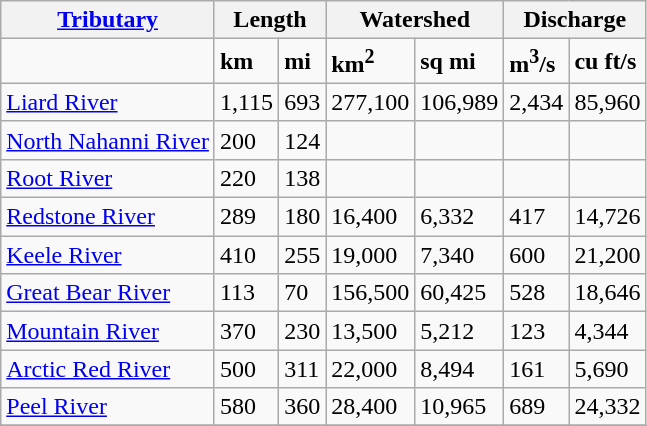<table class="wikitable sortable" border = "1">
<tr>
<th><a href='#'>Tributary</a></th>
<th colspan="2">Length</th>
<th colspan="2">Watershed</th>
<th colspan="2">Discharge</th>
</tr>
<tr>
<td></td>
<td><strong>km</strong></td>
<td><strong>mi</strong></td>
<td><strong>km<sup>2</sup></strong></td>
<td><strong>sq mi</strong></td>
<td><strong>m<sup>3</sup>/s</strong></td>
<td><strong>cu ft/s</strong></td>
</tr>
<tr>
<td><a href='#'>Liard River</a></td>
<td>1,115</td>
<td>693</td>
<td>277,100</td>
<td>106,989</td>
<td>2,434</td>
<td>85,960</td>
</tr>
<tr>
<td><a href='#'>North Nahanni River</a></td>
<td>200</td>
<td>124</td>
<td></td>
<td></td>
<td></td>
<td></td>
</tr>
<tr>
<td><a href='#'>Root River</a></td>
<td>220</td>
<td>138</td>
<td></td>
<td></td>
<td></td>
<td></td>
</tr>
<tr>
<td><a href='#'>Redstone River</a></td>
<td>289</td>
<td>180</td>
<td>16,400</td>
<td>6,332</td>
<td>417</td>
<td>14,726</td>
</tr>
<tr>
<td><a href='#'>Keele River</a></td>
<td>410</td>
<td>255</td>
<td>19,000</td>
<td>7,340</td>
<td>600</td>
<td>21,200</td>
</tr>
<tr>
<td><a href='#'>Great Bear River</a></td>
<td>113</td>
<td>70</td>
<td>156,500</td>
<td>60,425</td>
<td>528</td>
<td>18,646</td>
</tr>
<tr>
<td><a href='#'>Mountain River</a></td>
<td>370</td>
<td>230</td>
<td>13,500</td>
<td>5,212</td>
<td>123</td>
<td>4,344</td>
</tr>
<tr>
<td><a href='#'>Arctic Red River</a></td>
<td>500</td>
<td>311</td>
<td>22,000</td>
<td>8,494</td>
<td>161</td>
<td>5,690</td>
</tr>
<tr>
<td><a href='#'>Peel River</a></td>
<td>580</td>
<td>360</td>
<td>28,400</td>
<td>10,965</td>
<td>689</td>
<td>24,332</td>
</tr>
<tr>
</tr>
</table>
